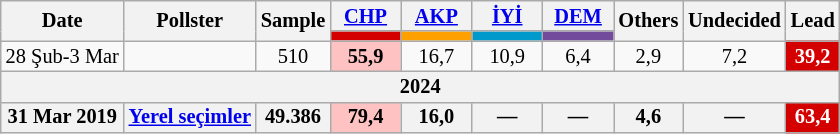<table class="wikitable mw-collapsible" style="text-align:center; font-size:85%; line-height:14px;">
<tr>
<th rowspan="2">Date</th>
<th rowspan="2">Pollster</th>
<th rowspan="2">Sample</th>
<th style="width:3em;"><a href='#'>CHP</a></th>
<th style="width:3em;"><a href='#'>AKP</a></th>
<th style="width:3em;"><a href='#'>İYİ</a></th>
<th style="width:3em;"><a href='#'>DEM</a></th>
<th rowspan="2">Others</th>
<th rowspan="2">Undecided</th>
<th rowspan="2">Lead</th>
</tr>
<tr>
<th style="background:#d40000;"></th>
<th style="background:#fda000;"></th>
<th style="background:#0099cc;"></th>
<th style="background:#734B9C;"></th>
</tr>
<tr>
<td>28 Şub-3 Mar</td>
<td></td>
<td>510</td>
<td style="background:#FFC2C2"><strong>55,9</strong></td>
<td>16,7</td>
<td>10,9</td>
<td>6,4</td>
<td>2,9</td>
<td>7,2</td>
<th style="background:#d40000; color:white;">39,2</th>
</tr>
<tr>
<th colspan="10">2024</th>
</tr>
<tr>
<th>31 Mar 2019</th>
<th><a href='#'>Yerel seçimler</a></th>
<th>49.386</th>
<th style="background:#FFC2C2"><strong>79,4</strong></th>
<th>16,0</th>
<th>—</th>
<th>—</th>
<th>4,6</th>
<th>—</th>
<th style="background:#d40000; color:white;">63,4</th>
</tr>
</table>
